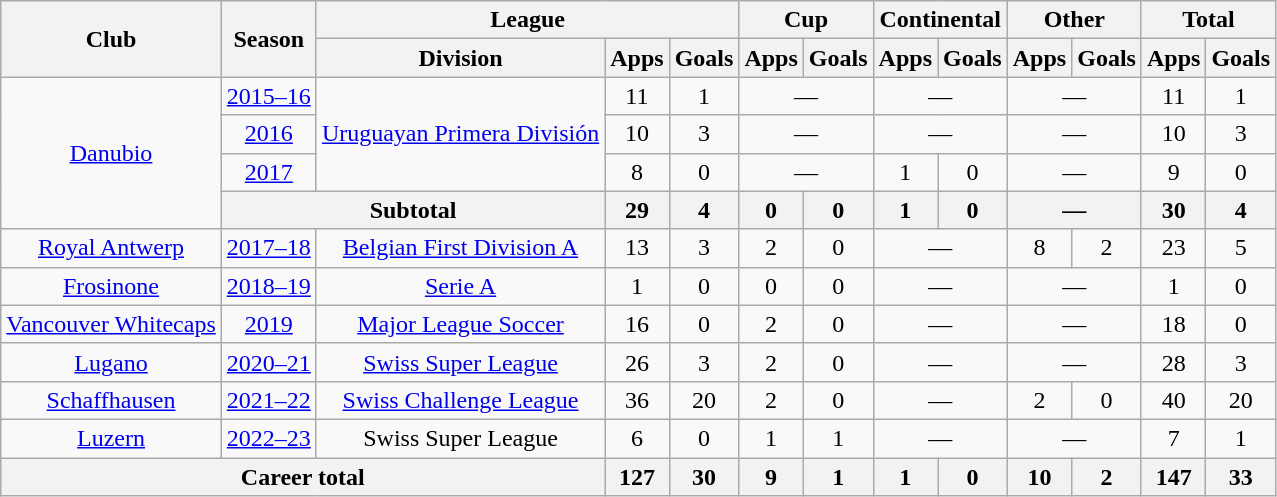<table class="wikitable" style="text-align:center">
<tr>
<th rowspan="2">Club</th>
<th rowspan="2">Season</th>
<th colspan="3">League</th>
<th colspan="2">Cup</th>
<th colspan="2">Continental</th>
<th colspan="2">Other</th>
<th colspan="2">Total</th>
</tr>
<tr>
<th>Division</th>
<th>Apps</th>
<th>Goals</th>
<th>Apps</th>
<th>Goals</th>
<th>Apps</th>
<th>Goals</th>
<th>Apps</th>
<th>Goals</th>
<th>Apps</th>
<th>Goals</th>
</tr>
<tr>
<td rowspan="4"><a href='#'>Danubio</a></td>
<td><a href='#'>2015–16</a></td>
<td rowspan="3"><a href='#'>Uruguayan Primera División</a></td>
<td>11</td>
<td>1</td>
<td colspan="2">—</td>
<td colspan="2">—</td>
<td colspan="2">—</td>
<td>11</td>
<td>1</td>
</tr>
<tr>
<td><a href='#'>2016</a></td>
<td>10</td>
<td>3</td>
<td colspan="2">—</td>
<td colspan="2">—</td>
<td colspan="2">—</td>
<td>10</td>
<td>3</td>
</tr>
<tr>
<td><a href='#'>2017</a></td>
<td>8</td>
<td>0</td>
<td colspan="2">—</td>
<td>1</td>
<td>0</td>
<td colspan="2">—</td>
<td>9</td>
<td>0</td>
</tr>
<tr>
<th colspan="2">Subtotal</th>
<th>29</th>
<th>4</th>
<th>0</th>
<th>0</th>
<th>1</th>
<th>0</th>
<th colspan="2">—</th>
<th>30</th>
<th>4</th>
</tr>
<tr>
<td><a href='#'>Royal Antwerp</a></td>
<td><a href='#'>2017–18</a></td>
<td><a href='#'>Belgian First Division A</a></td>
<td>13</td>
<td>3</td>
<td>2</td>
<td>0</td>
<td colspan="2">—</td>
<td>8</td>
<td>2</td>
<td>23</td>
<td>5</td>
</tr>
<tr>
<td><a href='#'>Frosinone</a></td>
<td><a href='#'>2018–19</a></td>
<td><a href='#'>Serie A</a></td>
<td>1</td>
<td>0</td>
<td>0</td>
<td>0</td>
<td colspan="2">—</td>
<td colspan="2">—</td>
<td>1</td>
<td>0</td>
</tr>
<tr>
<td><a href='#'>Vancouver Whitecaps</a></td>
<td><a href='#'>2019</a></td>
<td><a href='#'>Major League Soccer</a></td>
<td>16</td>
<td>0</td>
<td>2</td>
<td>0</td>
<td colspan="2">—</td>
<td colspan="2">—</td>
<td>18</td>
<td>0</td>
</tr>
<tr>
<td><a href='#'>Lugano</a></td>
<td><a href='#'>2020–21</a></td>
<td><a href='#'>Swiss Super League</a></td>
<td>26</td>
<td>3</td>
<td>2</td>
<td>0</td>
<td colspan="2">—</td>
<td colspan="2">—</td>
<td>28</td>
<td>3</td>
</tr>
<tr>
<td><a href='#'>Schaffhausen</a></td>
<td><a href='#'>2021–22</a></td>
<td><a href='#'>Swiss Challenge League</a></td>
<td>36</td>
<td>20</td>
<td>2</td>
<td>0</td>
<td colspan="2">—</td>
<td>2</td>
<td>0</td>
<td>40</td>
<td>20</td>
</tr>
<tr>
<td><a href='#'>Luzern</a></td>
<td><a href='#'>2022–23</a></td>
<td>Swiss Super League</td>
<td>6</td>
<td>0</td>
<td>1</td>
<td>1</td>
<td colspan="2">—</td>
<td colspan="2">—</td>
<td>7</td>
<td>1</td>
</tr>
<tr>
<th colspan="3">Career total</th>
<th>127</th>
<th>30</th>
<th>9</th>
<th>1</th>
<th>1</th>
<th>0</th>
<th>10</th>
<th>2</th>
<th>147</th>
<th>33</th>
</tr>
</table>
